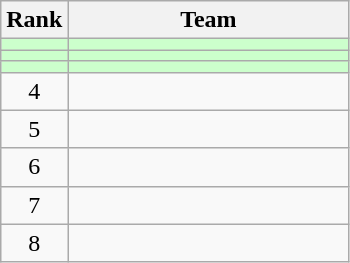<table class=wikitable style="text-align:center;">
<tr>
<th>Rank</th>
<th width=180>Team</th>
</tr>
<tr bgcolor=ccffcc>
<td></td>
<td align=left></td>
</tr>
<tr bgcolor=ccffcc>
<td></td>
<td align=left></td>
</tr>
<tr bgcolor=ccffcc>
<td></td>
<td align=left></td>
</tr>
<tr>
<td>4</td>
<td align=left></td>
</tr>
<tr -bgcolor=ccccff>
<td>5</td>
<td align=left></td>
</tr>
<tr>
<td>6</td>
<td align=left></td>
</tr>
<tr>
<td>7</td>
<td align=left></td>
</tr>
<tr>
<td>8</td>
<td align=left></td>
</tr>
</table>
